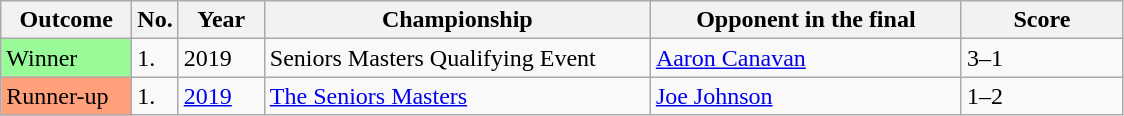<table class="sortable wikitable">
<tr>
<th width="80">Outcome</th>
<th width="20">No.</th>
<th width="50">Year</th>
<th width="250">Championship</th>
<th width="200">Opponent in the final</th>
<th width="100">Score</th>
</tr>
<tr>
<td style="background:#98FB98;">Winner</td>
<td>1.</td>
<td>2019</td>
<td>Seniors Masters Qualifying Event</td>
<td> <a href='#'>Aaron Canavan</a></td>
<td>3–1</td>
</tr>
<tr>
<td style="background:#ffa07a;">Runner-up</td>
<td>1.</td>
<td><a href='#'>2019</a></td>
<td><a href='#'>The Seniors Masters</a></td>
<td> <a href='#'>Joe Johnson</a></td>
<td>1–2</td>
</tr>
</table>
